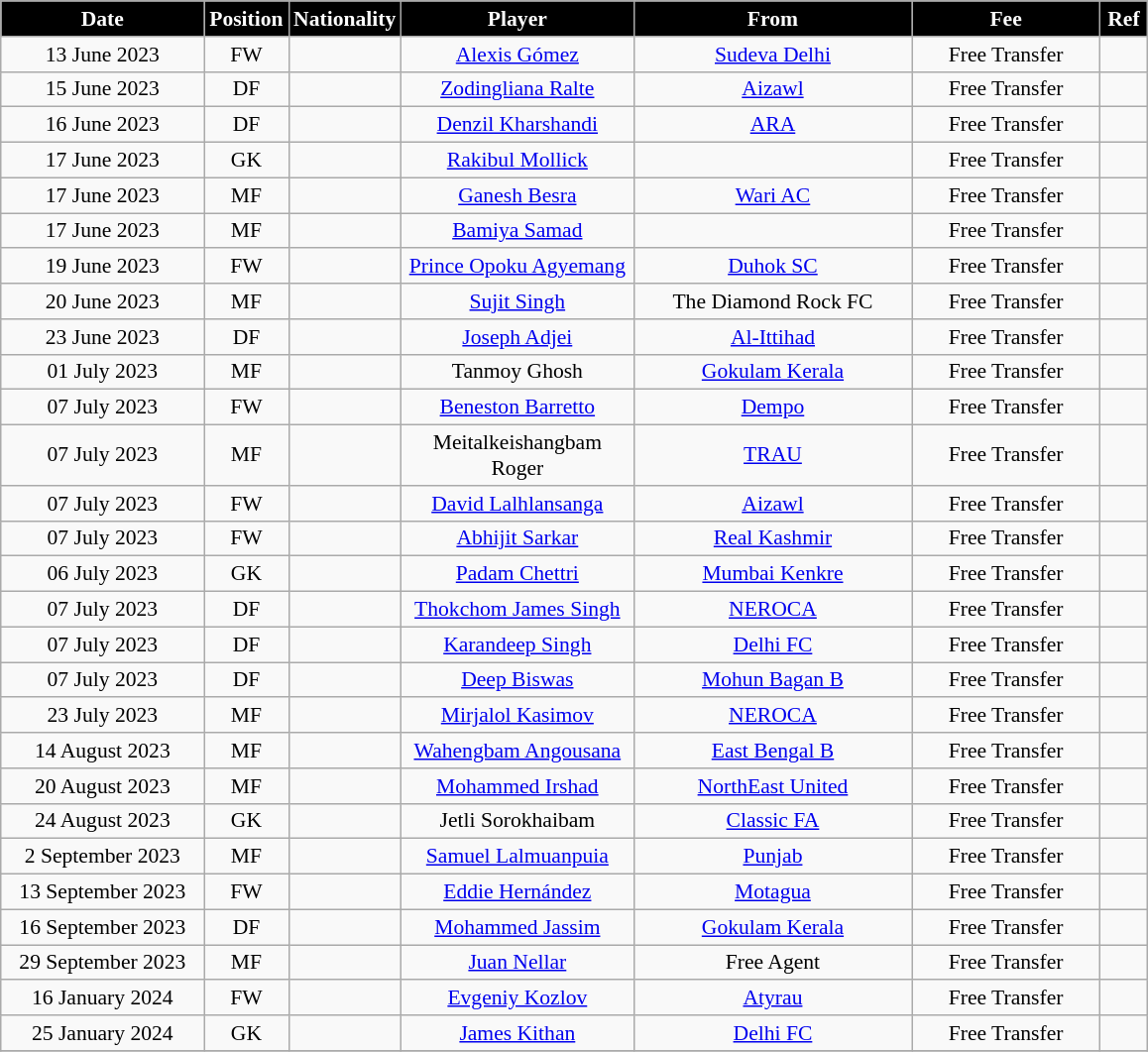<table class="wikitable" style="text-align:center;font-size:90%">
<tr>
<th style="background:black;color:#FFFFFF;width:130px">Date</th>
<th style="background:black;color:#FFFFFF;width:50px">Position</th>
<th style="background:black;color:#FFFFFF;width:50px">Nationality</th>
<th style="background:black;color:#FFFFFF;width:150px">Player</th>
<th style="background:black;color:#FFFFFF;width:180px">From</th>
<th style="background:black;color:#FFFFFF;width:120px">Fee</th>
<th style="background:black;color:#FFFFFF;width:25px">Ref</th>
</tr>
<tr>
<td>13 June 2023</td>
<td>FW</td>
<td></td>
<td><a href='#'>Alexis Gómez</a></td>
<td> <a href='#'>Sudeva Delhi</a></td>
<td>Free Transfer</td>
<td></td>
</tr>
<tr>
<td>15 June 2023</td>
<td>DF</td>
<td></td>
<td><a href='#'>Zodingliana Ralte</a></td>
<td> <a href='#'>Aizawl</a></td>
<td>Free Transfer</td>
<td></td>
</tr>
<tr>
<td>16 June 2023</td>
<td>DF</td>
<td></td>
<td><a href='#'>Denzil Kharshandi</a></td>
<td> <a href='#'>ARA</a></td>
<td>Free Transfer</td>
<td></td>
</tr>
<tr>
<td>17 June 2023</td>
<td>GK</td>
<td></td>
<td><a href='#'>Rakibul Mollick</a></td>
<td></td>
<td>Free Transfer</td>
<td></td>
</tr>
<tr>
<td>17 June 2023</td>
<td>MF</td>
<td></td>
<td><a href='#'>Ganesh Besra</a></td>
<td> <a href='#'>Wari AC</a></td>
<td>Free Transfer</td>
<td></td>
</tr>
<tr>
<td>17 June 2023</td>
<td>MF</td>
<td></td>
<td><a href='#'>Bamiya Samad</a></td>
<td></td>
<td>Free Transfer</td>
<td></td>
</tr>
<tr>
<td>19 June 2023</td>
<td>FW</td>
<td></td>
<td><a href='#'>Prince Opoku Agyemang</a></td>
<td> <a href='#'>Duhok SC</a></td>
<td>Free Transfer</td>
<td></td>
</tr>
<tr>
<td>20 June 2023</td>
<td>MF</td>
<td></td>
<td><a href='#'>Sujit Singh</a></td>
<td> The Diamond Rock FC</td>
<td>Free Transfer</td>
<td></td>
</tr>
<tr>
<td>23 June 2023</td>
<td>DF</td>
<td></td>
<td><a href='#'>Joseph Adjei</a></td>
<td> <a href='#'>Al-Ittihad</a></td>
<td>Free Transfer</td>
<td></td>
</tr>
<tr>
<td>01 July 2023</td>
<td>MF</td>
<td></td>
<td>Tanmoy Ghosh</td>
<td> <a href='#'>Gokulam Kerala</a></td>
<td>Free Transfer</td>
<td></td>
</tr>
<tr>
<td>07 July 2023</td>
<td>FW</td>
<td></td>
<td><a href='#'>Beneston Barretto</a></td>
<td> <a href='#'>Dempo</a></td>
<td>Free Transfer</td>
<td></td>
</tr>
<tr>
<td>07 July 2023</td>
<td>MF</td>
<td></td>
<td>Meitalkeishangbam Roger</td>
<td> <a href='#'>TRAU</a></td>
<td>Free Transfer</td>
<td></td>
</tr>
<tr>
<td>07 July 2023</td>
<td>FW</td>
<td></td>
<td><a href='#'>David Lalhlansanga</a></td>
<td> <a href='#'>Aizawl</a></td>
<td>Free Transfer</td>
<td></td>
</tr>
<tr>
<td>07 July 2023</td>
<td>FW</td>
<td></td>
<td><a href='#'>Abhijit Sarkar</a></td>
<td> <a href='#'>Real Kashmir</a></td>
<td>Free Transfer</td>
<td></td>
</tr>
<tr>
<td>06 July 2023</td>
<td>GK</td>
<td></td>
<td><a href='#'>Padam Chettri</a></td>
<td> <a href='#'>Mumbai Kenkre</a></td>
<td>Free Transfer</td>
<td></td>
</tr>
<tr>
<td>07 July 2023</td>
<td>DF</td>
<td></td>
<td><a href='#'>Thokchom James Singh</a></td>
<td> <a href='#'>NEROCA</a></td>
<td>Free Transfer</td>
<td></td>
</tr>
<tr>
<td>07 July 2023</td>
<td>DF</td>
<td></td>
<td><a href='#'>Karandeep Singh</a></td>
<td> <a href='#'>Delhi FC</a></td>
<td>Free Transfer</td>
<td></td>
</tr>
<tr>
<td>07 July 2023</td>
<td>DF</td>
<td></td>
<td><a href='#'>Deep Biswas</a></td>
<td> <a href='#'>Mohun Bagan B</a></td>
<td>Free Transfer</td>
<td></td>
</tr>
<tr>
<td>23 July 2023</td>
<td>MF</td>
<td></td>
<td><a href='#'>Mirjalol Kasimov</a></td>
<td> <a href='#'>NEROCA</a></td>
<td>Free Transfer</td>
<td></td>
</tr>
<tr>
<td>14 August 2023</td>
<td>MF</td>
<td></td>
<td><a href='#'>Wahengbam Angousana</a></td>
<td>  <a href='#'>East Bengal B</a></td>
<td>Free Transfer</td>
<td></td>
</tr>
<tr>
<td>20 August 2023</td>
<td>MF</td>
<td></td>
<td><a href='#'>Mohammed Irshad</a></td>
<td>  <a href='#'>NorthEast United</a></td>
<td>Free Transfer</td>
<td></td>
</tr>
<tr>
<td>24 August 2023</td>
<td>GK</td>
<td></td>
<td>Jetli Sorokhaibam</td>
<td>  <a href='#'>Classic FA</a></td>
<td>Free Transfer</td>
<td></td>
</tr>
<tr>
<td>2 September 2023</td>
<td>MF</td>
<td></td>
<td><a href='#'>Samuel Lalmuanpuia</a></td>
<td>  <a href='#'> Punjab</a></td>
<td>Free Transfer</td>
<td></td>
</tr>
<tr>
<td>13 September 2023</td>
<td>FW</td>
<td></td>
<td><a href='#'>Eddie Hernández</a></td>
<td>  <a href='#'>Motagua</a></td>
<td>Free Transfer</td>
<td></td>
</tr>
<tr>
<td>16 September 2023</td>
<td>DF</td>
<td></td>
<td><a href='#'>Mohammed Jassim</a></td>
<td> <a href='#'>Gokulam Kerala</a></td>
<td>Free Transfer</td>
<td></td>
</tr>
<tr>
<td>29 September 2023</td>
<td>MF</td>
<td></td>
<td><a href='#'>Juan Nellar</a></td>
<td>Free Agent</td>
<td>Free Transfer</td>
<td></td>
</tr>
<tr>
<td>16 January 2024</td>
<td>FW</td>
<td></td>
<td><a href='#'>Evgeniy Kozlov</a></td>
<td> <a href='#'>Atyrau</a></td>
<td>Free Transfer</td>
<td></td>
</tr>
<tr>
<td>25 January 2024</td>
<td>GK</td>
<td></td>
<td><a href='#'>James Kithan</a></td>
<td> <a href='#'>Delhi FC</a></td>
<td>Free Transfer</td>
<td></td>
</tr>
<tr>
</tr>
</table>
